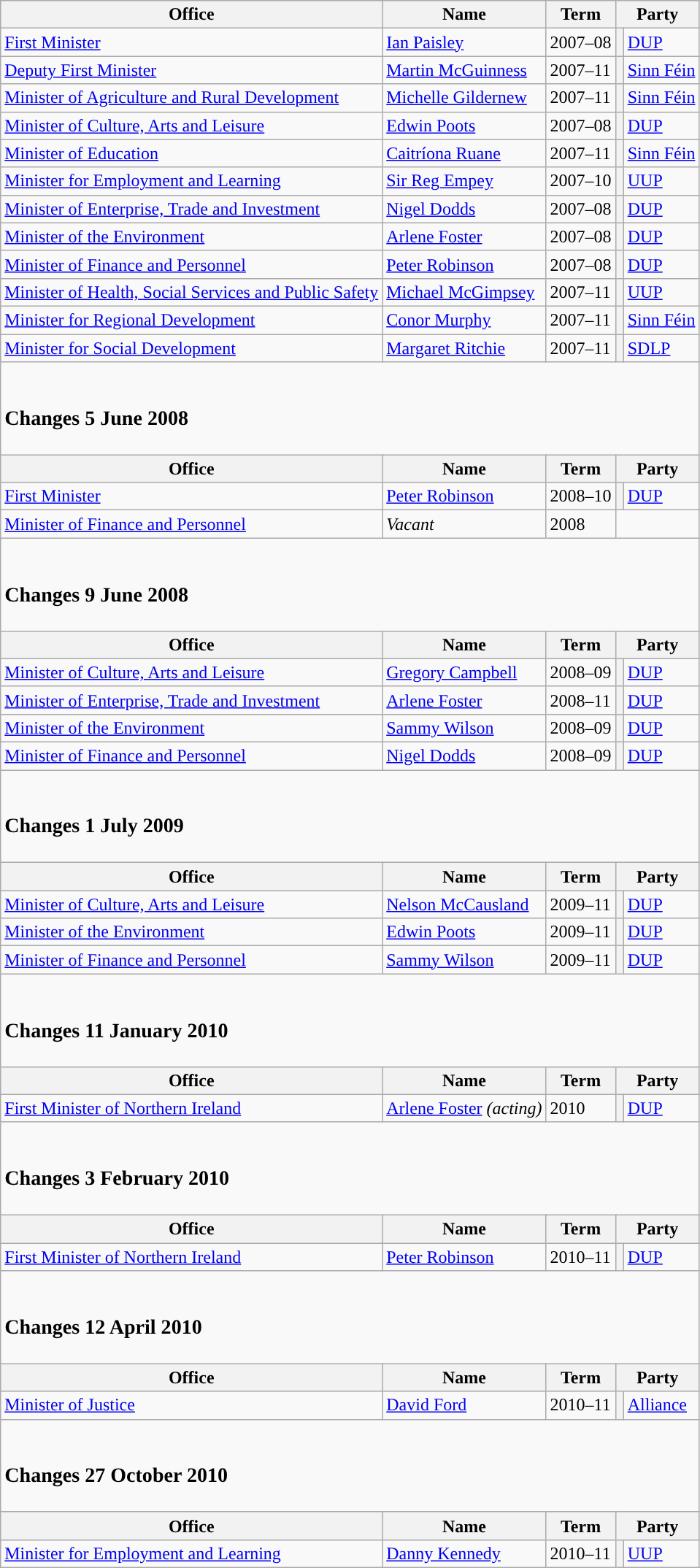<table class="wikitable">
<tr>
<th>Office</th>
<th>Name</th>
<th>Term</th>
<th colspan="2">Party</th>
</tr>
<tr>
<td><a href='#'>First Minister</a></td>
<td><a href='#'>Ian Paisley</a></td>
<td>2007–08</td>
<th style="background-color: "></th>
<td><a href='#'>DUP</a></td>
</tr>
<tr>
<td><a href='#'>Deputy First Minister</a></td>
<td><a href='#'>Martin McGuinness</a></td>
<td>2007–11</td>
<th style="background-color: "></th>
<td><a href='#'>Sinn Féin</a></td>
</tr>
<tr>
<td><a href='#'>Minister of Agriculture and Rural Development</a></td>
<td><a href='#'>Michelle Gildernew</a></td>
<td>2007–11</td>
<th style="background-color: "></th>
<td><a href='#'>Sinn Féin</a></td>
</tr>
<tr>
<td><a href='#'>Minister of Culture, Arts and Leisure</a></td>
<td><a href='#'>Edwin Poots</a></td>
<td>2007–08</td>
<th style="background-color: "></th>
<td><a href='#'>DUP</a></td>
</tr>
<tr>
<td><a href='#'>Minister of Education</a></td>
<td><a href='#'>Caitríona Ruane</a></td>
<td>2007–11</td>
<th style="background-color: "></th>
<td><a href='#'>Sinn Féin</a></td>
</tr>
<tr>
<td><a href='#'>Minister for Employment and Learning</a></td>
<td><a href='#'>Sir Reg Empey</a></td>
<td>2007–10</td>
<th style="background-color: "></th>
<td><a href='#'>UUP</a></td>
</tr>
<tr>
<td><a href='#'>Minister of Enterprise, Trade and Investment</a></td>
<td><a href='#'>Nigel Dodds</a></td>
<td>2007–08</td>
<th style="background-color: "></th>
<td><a href='#'>DUP</a></td>
</tr>
<tr>
<td><a href='#'>Minister of the Environment</a></td>
<td><a href='#'>Arlene Foster</a></td>
<td>2007–08</td>
<th style="background-color: "></th>
<td><a href='#'>DUP</a></td>
</tr>
<tr>
<td><a href='#'>Minister of Finance and Personnel</a></td>
<td><a href='#'>Peter Robinson</a></td>
<td>2007–08</td>
<th style="background-color: "></th>
<td><a href='#'>DUP</a></td>
</tr>
<tr>
<td><a href='#'>Minister of Health, Social Services and Public Safety</a></td>
<td><a href='#'>Michael McGimpsey</a></td>
<td>2007–11</td>
<th style="background-color: "></th>
<td><a href='#'>UUP</a></td>
</tr>
<tr>
<td><a href='#'>Minister for Regional Development</a></td>
<td><a href='#'>Conor Murphy</a></td>
<td>2007–11</td>
<th style="background-color: "></th>
<td><a href='#'>Sinn Féin</a></td>
</tr>
<tr>
<td><a href='#'>Minister for Social Development</a></td>
<td><a href='#'>Margaret Ritchie</a></td>
<td>2007–11</td>
<th style="background-color: "></th>
<td><a href='#'>SDLP</a></td>
</tr>
<tr>
<td colspan="5"><br><h3>Changes 5 June 2008</h3></td>
</tr>
<tr>
<th>Office</th>
<th>Name</th>
<th>Term</th>
<th colspan="2">Party</th>
</tr>
<tr>
<td><a href='#'>First Minister</a></td>
<td><a href='#'>Peter Robinson</a></td>
<td>2008–10</td>
<th style="background-color: "></th>
<td><a href='#'>DUP</a></td>
</tr>
<tr>
<td><a href='#'>Minister of Finance and Personnel</a></td>
<td><em>Vacant</em> </td>
<td>2008</td>
<td colspan=2></td>
</tr>
<tr>
<td colspan="5"><br><h3>Changes 9 June 2008</h3></td>
</tr>
<tr>
<th>Office</th>
<th>Name</th>
<th>Term</th>
<th colspan="2">Party</th>
</tr>
<tr>
<td><a href='#'>Minister of Culture, Arts and Leisure</a></td>
<td><a href='#'>Gregory Campbell</a></td>
<td>2008–09</td>
<th style="background-color: "></th>
<td><a href='#'>DUP</a></td>
</tr>
<tr>
<td><a href='#'>Minister of Enterprise, Trade and Investment</a></td>
<td><a href='#'>Arlene Foster</a></td>
<td>2008–11</td>
<th style="background-color: "></th>
<td><a href='#'>DUP</a></td>
</tr>
<tr>
<td><a href='#'>Minister of the Environment</a></td>
<td><a href='#'>Sammy Wilson</a></td>
<td>2008–09</td>
<th style="background-color: "></th>
<td><a href='#'>DUP</a></td>
</tr>
<tr>
<td><a href='#'>Minister of Finance and Personnel</a></td>
<td><a href='#'>Nigel Dodds</a></td>
<td>2008–09</td>
<th style="background-color: "></th>
<td><a href='#'>DUP</a></td>
</tr>
<tr>
<td colspan="5"><br><h3>Changes 1 July 2009</h3></td>
</tr>
<tr>
<th>Office</th>
<th>Name</th>
<th>Term</th>
<th colspan="2">Party</th>
</tr>
<tr>
<td><a href='#'>Minister of Culture, Arts and Leisure</a></td>
<td><a href='#'>Nelson McCausland</a></td>
<td>2009–11</td>
<th style="background-color: "></th>
<td><a href='#'>DUP</a></td>
</tr>
<tr>
<td><a href='#'>Minister of the Environment</a></td>
<td><a href='#'>Edwin Poots</a></td>
<td>2009–11</td>
<th style="background-color: "></th>
<td><a href='#'>DUP</a></td>
</tr>
<tr>
<td><a href='#'>Minister of Finance and Personnel</a></td>
<td><a href='#'>Sammy Wilson</a></td>
<td>2009–11</td>
<th style="background-color: "></th>
<td><a href='#'>DUP</a></td>
</tr>
<tr>
<td colspan="5"><br><h3>Changes 11 January 2010</h3></td>
</tr>
<tr>
<th>Office</th>
<th>Name</th>
<th>Term</th>
<th colspan="2">Party</th>
</tr>
<tr>
<td><a href='#'>First Minister of Northern Ireland</a></td>
<td><a href='#'>Arlene Foster</a> <em>(acting)</em> </td>
<td>2010</td>
<th style="background-color: "></th>
<td><a href='#'>DUP</a></td>
</tr>
<tr>
<td colspan="5"><br><h3>Changes 3 February 2010</h3></td>
</tr>
<tr>
<th>Office</th>
<th>Name</th>
<th>Term</th>
<th colspan="2">Party</th>
</tr>
<tr>
<td><a href='#'>First Minister of Northern Ireland</a></td>
<td><a href='#'>Peter Robinson</a></td>
<td>2010–11</td>
<th style="background-color: "></th>
<td><a href='#'>DUP</a></td>
</tr>
<tr>
<td colspan="5"><br><h3>Changes 12 April 2010</h3></td>
</tr>
<tr>
<th>Office</th>
<th>Name</th>
<th>Term</th>
<th colspan="2">Party</th>
</tr>
<tr>
<td><a href='#'>Minister of Justice</a></td>
<td><a href='#'>David Ford</a></td>
<td>2010–11</td>
<th style="background-color: "></th>
<td><a href='#'>Alliance</a></td>
</tr>
<tr>
<td colspan="5"><br><h3>Changes 27 October 2010</h3></td>
</tr>
<tr>
<th>Office</th>
<th>Name</th>
<th>Term</th>
<th colspan="2">Party</th>
</tr>
<tr>
<td><a href='#'>Minister for Employment and Learning</a></td>
<td><a href='#'>Danny Kennedy</a></td>
<td>2010–11</td>
<th style="background-color: "></th>
<td><a href='#'>UUP</a></td>
</tr>
</table>
